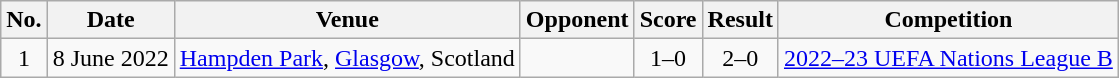<table class="wikitable sortable">
<tr>
<th scope="col">No.</th>
<th scope="col">Date</th>
<th scope="col">Venue</th>
<th scope="col">Opponent</th>
<th scope="col">Score</th>
<th scope="col">Result</th>
<th scope="col">Competition</th>
</tr>
<tr>
<td align="center">1</td>
<td>8 June 2022</td>
<td><a href='#'>Hampden Park</a>, <a href='#'>Glasgow</a>, Scotland</td>
<td></td>
<td align="center">1–0</td>
<td align="center">2–0</td>
<td><a href='#'>2022–23 UEFA Nations League B</a></td>
</tr>
</table>
